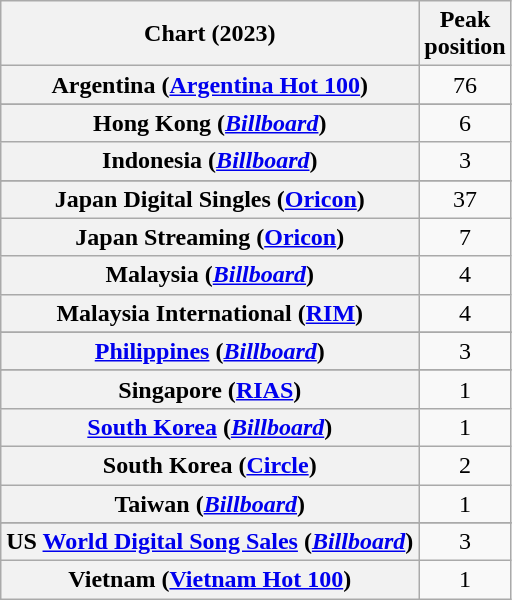<table class="wikitable sortable plainrowheaders" style="text-align:center">
<tr>
<th scope="col">Chart (2023)</th>
<th scope="col">Peak<br>position</th>
</tr>
<tr>
<th scope="row">Argentina (<a href='#'>Argentina Hot 100</a>)</th>
<td>76</td>
</tr>
<tr>
</tr>
<tr>
</tr>
<tr>
</tr>
<tr>
<th scope="row">Hong Kong (<em><a href='#'>Billboard</a></em>)</th>
<td>6</td>
</tr>
<tr>
<th scope="row">Indonesia (<em><a href='#'>Billboard</a></em>)</th>
<td>3</td>
</tr>
<tr>
</tr>
<tr>
<th scope="row">Japan Digital Singles (<a href='#'>Oricon</a>)</th>
<td>37</td>
</tr>
<tr>
<th scope="row">Japan Streaming (<a href='#'>Oricon</a>)</th>
<td>7</td>
</tr>
<tr>
<th scope="row">Malaysia (<em><a href='#'>Billboard</a></em>)</th>
<td>4</td>
</tr>
<tr>
<th scope="row">Malaysia International (<a href='#'>RIM</a>)</th>
<td>4</td>
</tr>
<tr>
</tr>
<tr>
<th scope="row"><a href='#'>Philippines</a> (<em><a href='#'>Billboard</a></em>)</th>
<td>3</td>
</tr>
<tr>
</tr>
<tr>
<th scope="row">Singapore (<a href='#'>RIAS</a>)</th>
<td>1</td>
</tr>
<tr>
<th scope="row"><a href='#'>South Korea</a> (<em><a href='#'>Billboard</a></em>)</th>
<td>1</td>
</tr>
<tr>
<th scope="row">South Korea (<a href='#'>Circle</a>)</th>
<td>2</td>
</tr>
<tr>
<th scope="row">Taiwan (<em><a href='#'>Billboard</a></em>)</th>
<td>1</td>
</tr>
<tr>
</tr>
<tr>
</tr>
<tr>
<th scope="row">US <a href='#'>World Digital Song Sales</a> (<em><a href='#'>Billboard</a></em>)</th>
<td>3</td>
</tr>
<tr>
<th scope="row">Vietnam (<a href='#'>Vietnam Hot 100</a>)</th>
<td>1</td>
</tr>
</table>
